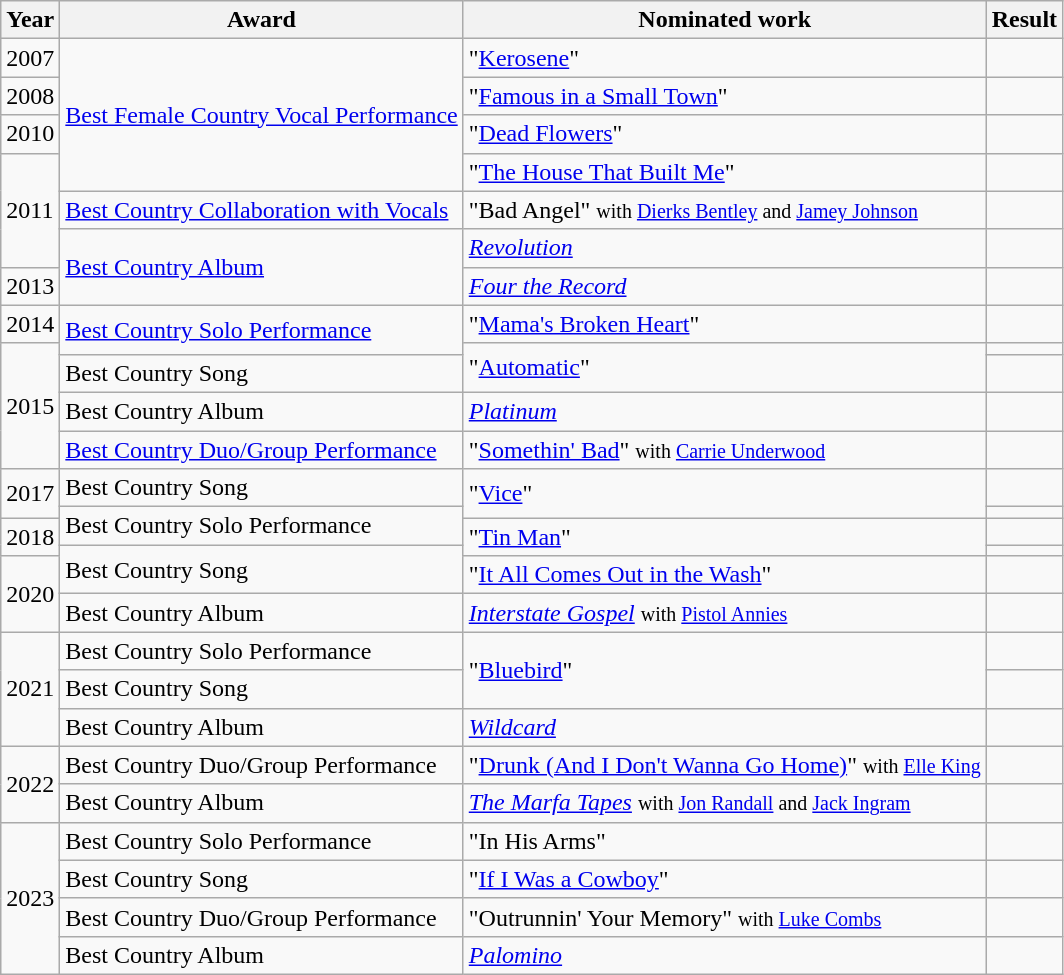<table class="wikitable">
<tr>
<th>Year</th>
<th>Award</th>
<th>Nominated work</th>
<th>Result</th>
</tr>
<tr>
<td>2007</td>
<td rowspan="4"><a href='#'>Best Female Country Vocal Performance</a></td>
<td>"<a href='#'>Kerosene</a>"</td>
<td></td>
</tr>
<tr>
<td>2008</td>
<td>"<a href='#'>Famous in a Small Town</a>"</td>
<td></td>
</tr>
<tr>
<td>2010</td>
<td>"<a href='#'>Dead Flowers</a>"</td>
<td></td>
</tr>
<tr>
<td rowspan="3">2011</td>
<td>"<a href='#'>The House That Built Me</a>"</td>
<td></td>
</tr>
<tr>
<td><a href='#'>Best Country Collaboration with Vocals</a></td>
<td>"Bad Angel" <small>with <a href='#'>Dierks Bentley</a> and <a href='#'>Jamey Johnson</a></small></td>
<td></td>
</tr>
<tr>
<td rowspan="2"><a href='#'>Best Country Album</a></td>
<td><em><a href='#'>Revolution</a></em></td>
<td></td>
</tr>
<tr>
<td>2013</td>
<td><em><a href='#'>Four the Record</a></em></td>
<td></td>
</tr>
<tr>
<td>2014</td>
<td rowspan="2"><a href='#'>Best Country Solo Performance</a></td>
<td>"<a href='#'>Mama's Broken Heart</a>"</td>
<td></td>
</tr>
<tr>
<td rowspan="4">2015</td>
<td rowspan="2">"<a href='#'>Automatic</a>"</td>
<td></td>
</tr>
<tr>
<td>Best Country Song</td>
<td></td>
</tr>
<tr>
<td>Best Country Album</td>
<td><em><a href='#'>Platinum</a></em></td>
<td></td>
</tr>
<tr>
<td><a href='#'>Best Country Duo/Group Performance</a></td>
<td>"<a href='#'>Somethin' Bad</a>" <small>with <a href='#'>Carrie Underwood</a></small></td>
<td></td>
</tr>
<tr>
<td rowspan="2">2017</td>
<td>Best Country Song</td>
<td rowspan="2">"<a href='#'>Vice</a>"</td>
<td></td>
</tr>
<tr>
<td rowspan=2>Best Country Solo Performance</td>
<td></td>
</tr>
<tr>
<td rowspan="2">2018</td>
<td rowspan="2">"<a href='#'>Tin Man</a>"</td>
<td></td>
</tr>
<tr>
<td rowspan=2>Best Country Song</td>
<td></td>
</tr>
<tr>
<td rowspan=2>2020</td>
<td>"<a href='#'>It All Comes Out in the Wash</a>"</td>
<td></td>
</tr>
<tr>
<td>Best Country Album</td>
<td><em><a href='#'>Interstate Gospel</a></em> <small>with <a href='#'>Pistol Annies</a></small></td>
<td></td>
</tr>
<tr>
<td rowspan=3>2021</td>
<td>Best Country Solo Performance</td>
<td rowspan="2">"<a href='#'>Bluebird</a>"</td>
<td></td>
</tr>
<tr>
<td>Best Country Song</td>
<td></td>
</tr>
<tr>
<td>Best Country Album</td>
<td><em><a href='#'>Wildcard</a></em></td>
<td></td>
</tr>
<tr>
<td rowspan=2>2022</td>
<td>Best Country Duo/Group Performance</td>
<td>"<a href='#'>Drunk (And I Don't Wanna Go Home)</a>" <small>with <a href='#'>Elle King</a></small></td>
<td></td>
</tr>
<tr>
<td>Best Country Album</td>
<td><em><a href='#'>The Marfa Tapes</a></em> <small>with <a href='#'>Jon Randall</a> and <a href='#'>Jack Ingram</a></small></td>
<td></td>
</tr>
<tr>
<td rowspan=4>2023</td>
<td>Best Country Solo Performance</td>
<td>"In His Arms"</td>
<td></td>
</tr>
<tr>
<td>Best Country Song</td>
<td>"<a href='#'>If I Was a Cowboy</a>"</td>
<td></td>
</tr>
<tr>
<td>Best Country Duo/Group Performance</td>
<td>"Outrunnin' Your Memory" <small>with <a href='#'>Luke Combs</a></small></td>
<td></td>
</tr>
<tr>
<td>Best Country Album</td>
<td><em><a href='#'>Palomino</a></em></td>
<td></td>
</tr>
</table>
